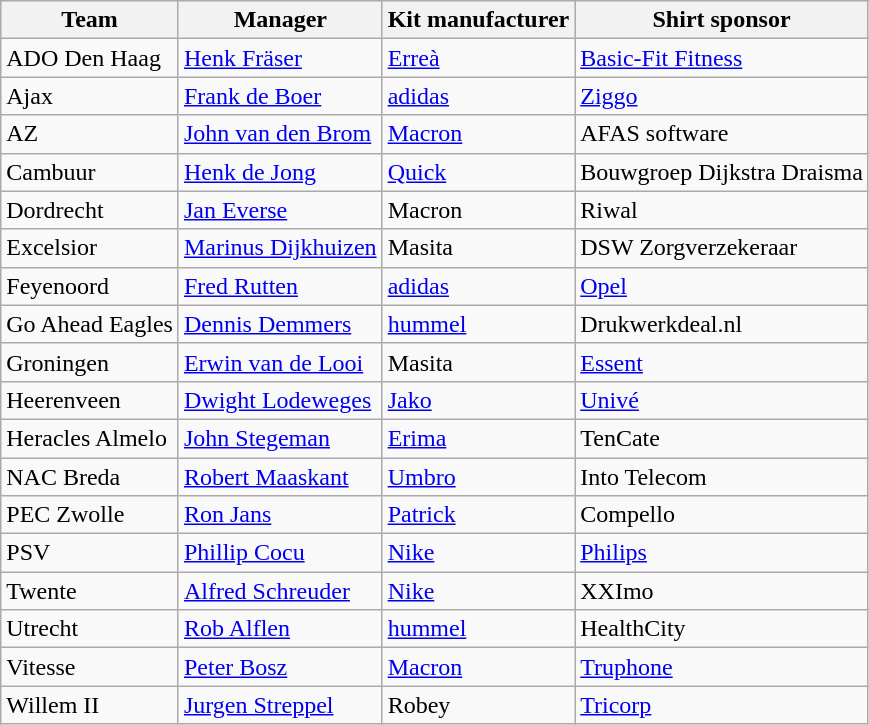<table class="wikitable sortable" style="text-align: left;">
<tr>
<th>Team</th>
<th>Manager</th>
<th>Kit manufacturer</th>
<th>Shirt sponsor</th>
</tr>
<tr>
<td>ADO Den Haag</td>
<td> <a href='#'>Henk Fräser</a></td>
<td><a href='#'>Erreà</a></td>
<td><a href='#'>Basic-Fit Fitness</a></td>
</tr>
<tr>
<td>Ajax</td>
<td> <a href='#'>Frank de Boer</a></td>
<td><a href='#'>adidas</a></td>
<td><a href='#'>Ziggo</a></td>
</tr>
<tr>
<td>AZ</td>
<td> <a href='#'>John van den Brom</a></td>
<td><a href='#'>Macron</a></td>
<td>AFAS software</td>
</tr>
<tr>
<td>Cambuur</td>
<td> <a href='#'>Henk de Jong</a></td>
<td><a href='#'>Quick</a></td>
<td>Bouwgroep Dijkstra Draisma</td>
</tr>
<tr>
<td>Dordrecht</td>
<td> <a href='#'>Jan Everse</a></td>
<td>Macron</td>
<td>Riwal</td>
</tr>
<tr>
<td>Excelsior</td>
<td> <a href='#'>Marinus Dijkhuizen</a></td>
<td>Masita</td>
<td>DSW Zorgverzekeraar</td>
</tr>
<tr>
<td>Feyenoord</td>
<td> <a href='#'>Fred Rutten</a></td>
<td><a href='#'>adidas</a></td>
<td><a href='#'>Opel</a></td>
</tr>
<tr>
<td>Go Ahead Eagles</td>
<td> <a href='#'>Dennis Demmers</a></td>
<td><a href='#'>hummel</a></td>
<td>Drukwerkdeal.nl</td>
</tr>
<tr>
<td>Groningen</td>
<td> <a href='#'>Erwin van de Looi</a></td>
<td>Masita</td>
<td><a href='#'>Essent</a></td>
</tr>
<tr>
<td>Heerenveen</td>
<td> <a href='#'>Dwight Lodeweges</a></td>
<td><a href='#'>Jako</a></td>
<td><a href='#'>Univé</a></td>
</tr>
<tr>
<td>Heracles Almelo</td>
<td> <a href='#'>John Stegeman</a></td>
<td><a href='#'>Erima</a></td>
<td>TenCate</td>
</tr>
<tr>
<td>NAC Breda</td>
<td> <a href='#'>Robert Maaskant</a></td>
<td><a href='#'>Umbro</a></td>
<td>Into Telecom</td>
</tr>
<tr>
<td>PEC Zwolle</td>
<td> <a href='#'>Ron Jans</a></td>
<td><a href='#'>Patrick</a></td>
<td>Compello</td>
</tr>
<tr>
<td>PSV</td>
<td> <a href='#'>Phillip Cocu</a></td>
<td><a href='#'>Nike</a></td>
<td><a href='#'>Philips</a></td>
</tr>
<tr>
<td>Twente</td>
<td> <a href='#'>Alfred Schreuder</a></td>
<td><a href='#'>Nike</a></td>
<td>XXImo</td>
</tr>
<tr>
<td>Utrecht</td>
<td> <a href='#'>Rob Alflen</a></td>
<td><a href='#'>hummel</a></td>
<td>HealthCity</td>
</tr>
<tr>
<td>Vitesse</td>
<td> <a href='#'>Peter Bosz</a></td>
<td><a href='#'>Macron</a></td>
<td><a href='#'>Truphone</a></td>
</tr>
<tr>
<td>Willem II</td>
<td> <a href='#'>Jurgen Streppel</a></td>
<td>Robey</td>
<td><a href='#'>Tricorp</a></td>
</tr>
</table>
